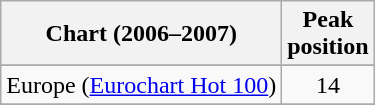<table class="wikitable sortable">
<tr>
<th>Chart (2006–2007)</th>
<th>Peak<br>position</th>
</tr>
<tr>
</tr>
<tr>
</tr>
<tr>
</tr>
<tr>
</tr>
<tr>
</tr>
<tr>
<td>Europe (<a href='#'>Eurochart Hot 100</a>)</td>
<td align="center">14</td>
</tr>
<tr>
</tr>
<tr>
</tr>
<tr>
</tr>
<tr>
</tr>
<tr>
</tr>
<tr>
</tr>
<tr>
</tr>
<tr>
</tr>
<tr>
</tr>
<tr>
</tr>
<tr>
</tr>
</table>
